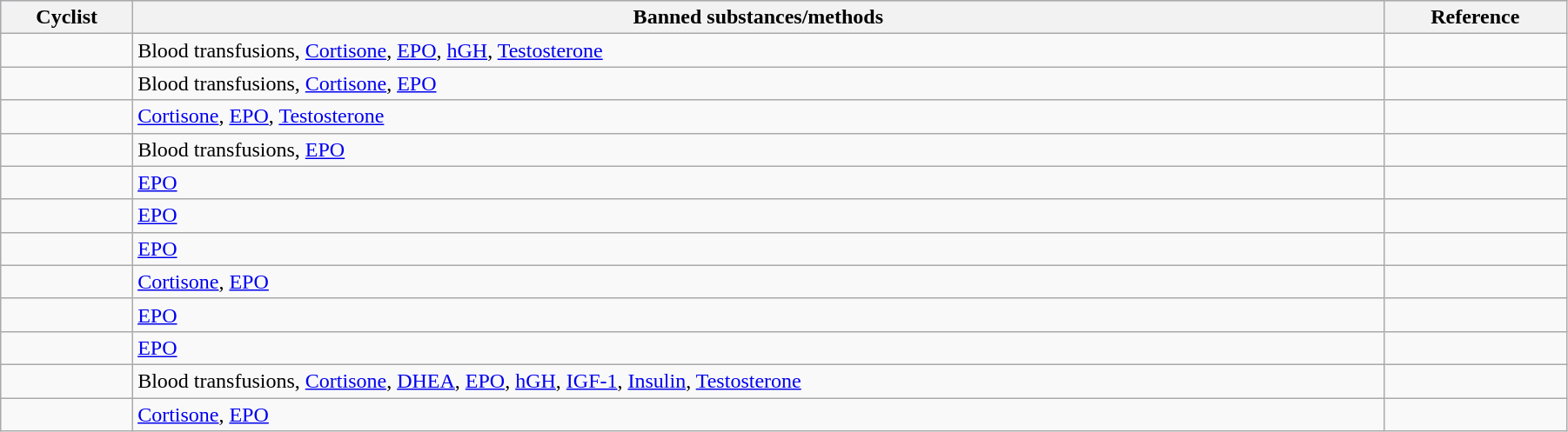<table class="wikitable" style="width:95%;">
<tr style="background:#ccf; class=;"sortable">
<th>Cyclist</th>
<th>Banned substances/methods</th>
<th>Reference</th>
</tr>
<tr>
<td></td>
<td>Blood transfusions, <a href='#'>Cortisone</a>, <a href='#'>EPO</a>, <a href='#'>hGH</a>, <a href='#'>Testosterone</a></td>
<td></td>
</tr>
<tr>
<td></td>
<td>Blood transfusions, <a href='#'>Cortisone</a>, <a href='#'>EPO</a></td>
<td></td>
</tr>
<tr>
<td></td>
<td><a href='#'>Cortisone</a>, <a href='#'>EPO</a>, <a href='#'>Testosterone</a></td>
<td></td>
</tr>
<tr>
<td></td>
<td>Blood transfusions, <a href='#'>EPO</a></td>
<td></td>
</tr>
<tr>
<td></td>
<td><a href='#'>EPO</a></td>
<td></td>
</tr>
<tr>
<td></td>
<td><a href='#'>EPO</a></td>
<td></td>
</tr>
<tr>
<td></td>
<td><a href='#'>EPO</a></td>
<td></td>
</tr>
<tr>
<td></td>
<td><a href='#'>Cortisone</a>, <a href='#'>EPO</a></td>
<td></td>
</tr>
<tr>
<td></td>
<td><a href='#'>EPO</a></td>
<td></td>
</tr>
<tr>
<td></td>
<td><a href='#'>EPO</a></td>
<td></td>
</tr>
<tr>
<td></td>
<td>Blood transfusions, <a href='#'>Cortisone</a>, <a href='#'>DHEA</a>, <a href='#'>EPO</a>, <a href='#'>hGH</a>, <a href='#'>IGF-1</a>, <a href='#'>Insulin</a>, <a href='#'>Testosterone</a></td>
<td></td>
</tr>
<tr>
<td></td>
<td><a href='#'>Cortisone</a>, <a href='#'>EPO</a></td>
<td></td>
</tr>
</table>
